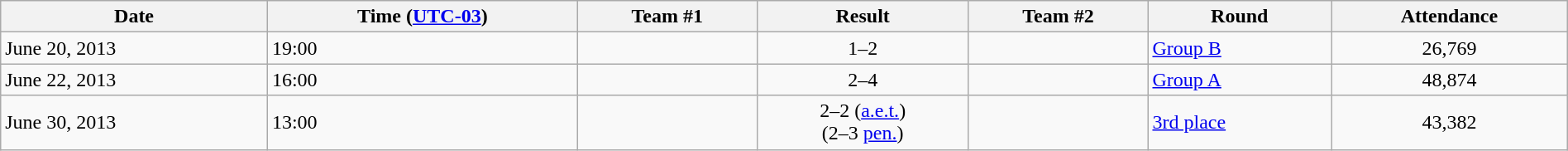<table class="wikitable"  style="text-align:left; width:100%;">
<tr>
<th>Date</th>
<th>Time (<a href='#'>UTC-03</a>)</th>
<th>Team #1</th>
<th>Result</th>
<th>Team #2</th>
<th>Round</th>
<th>Attendance</th>
</tr>
<tr>
<td>June 20, 2013</td>
<td>19:00</td>
<td></td>
<td style="text-align:center;">1–2</td>
<td></td>
<td><a href='#'>Group B</a></td>
<td style="text-align:center;">26,769</td>
</tr>
<tr>
<td>June 22, 2013</td>
<td>16:00</td>
<td></td>
<td style="text-align:center;">2–4</td>
<td></td>
<td><a href='#'>Group A</a></td>
<td style="text-align:center;">48,874</td>
</tr>
<tr>
<td>June 30, 2013</td>
<td>13:00</td>
<td></td>
<td style="text-align:center;">2–2 (<a href='#'>a.e.t.</a>)<br>(2–3 <a href='#'>pen.</a>)</td>
<td></td>
<td><a href='#'>3rd place</a></td>
<td style="text-align:center;">43,382</td>
</tr>
</table>
